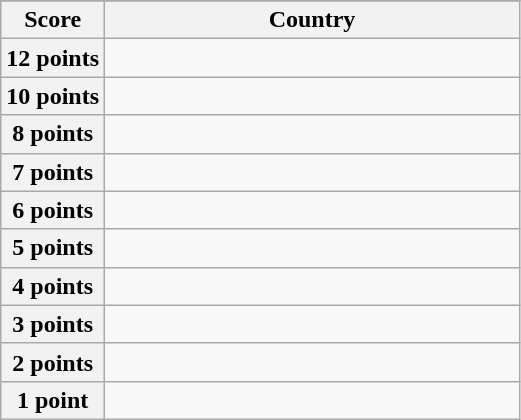<table class="wikitable">
<tr>
</tr>
<tr>
<th scope="col" width="20%">Score</th>
<th scope="col">Country</th>
</tr>
<tr>
<th scope="row">12 points</th>
<td></td>
</tr>
<tr>
<th scope="row">10 points</th>
<td></td>
</tr>
<tr>
<th scope="row">8 points</th>
<td></td>
</tr>
<tr>
<th scope="row">7 points</th>
<td></td>
</tr>
<tr>
<th scope="row">6 points</th>
<td></td>
</tr>
<tr>
<th scope="row">5 points</th>
<td></td>
</tr>
<tr>
<th scope="row">4 points</th>
<td></td>
</tr>
<tr>
<th scope="row">3 points</th>
<td></td>
</tr>
<tr>
<th scope="row">2 points</th>
<td></td>
</tr>
<tr>
<th scope="row">1 point</th>
<td></td>
</tr>
</table>
